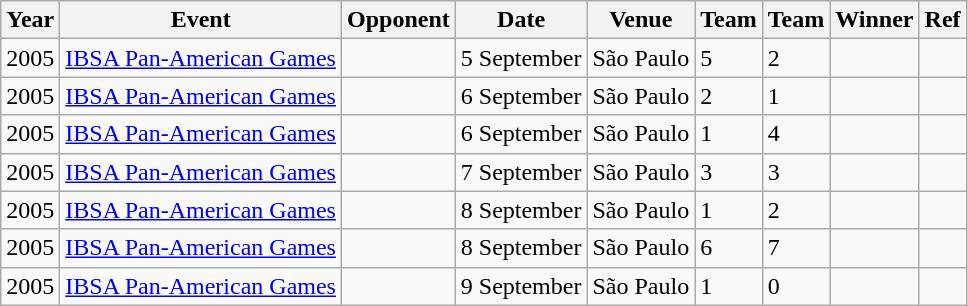<table class="wikitable">
<tr>
<th>Year</th>
<th>Event</th>
<th>Opponent</th>
<th>Date</th>
<th>Venue</th>
<th>Team</th>
<th>Team</th>
<th>Winner</th>
<th>Ref</th>
</tr>
<tr --->
<td>2005</td>
<td><a href='#'>IBSA Pan-American Games</a></td>
<td></td>
<td>5 September</td>
<td>São Paulo</td>
<td>5</td>
<td>2</td>
<td></td>
<td></td>
</tr>
<tr --->
<td>2005</td>
<td><a href='#'>IBSA Pan-American Games</a></td>
<td></td>
<td>6 September</td>
<td>São Paulo</td>
<td>2</td>
<td>1</td>
<td></td>
<td></td>
</tr>
<tr --->
<td>2005</td>
<td><a href='#'>IBSA Pan-American Games</a></td>
<td></td>
<td>6 September</td>
<td>São Paulo</td>
<td>1</td>
<td>4</td>
<td></td>
<td></td>
</tr>
<tr --->
<td>2005</td>
<td><a href='#'>IBSA Pan-American Games</a></td>
<td></td>
<td>7 September</td>
<td>São Paulo</td>
<td>3</td>
<td>3</td>
<td></td>
<td></td>
</tr>
<tr --->
<td>2005</td>
<td><a href='#'>IBSA Pan-American Games</a></td>
<td></td>
<td>8 September</td>
<td>São Paulo</td>
<td>1</td>
<td>2</td>
<td></td>
<td></td>
</tr>
<tr --->
<td>2005</td>
<td><a href='#'>IBSA Pan-American Games</a></td>
<td></td>
<td>8 September</td>
<td>São Paulo</td>
<td>6</td>
<td>7</td>
<td></td>
<td></td>
</tr>
<tr --->
<td>2005</td>
<td><a href='#'>IBSA Pan-American Games</a></td>
<td></td>
<td>9 September</td>
<td>São Paulo</td>
<td>1</td>
<td>0</td>
<td></td>
<td></td>
</tr>
</table>
